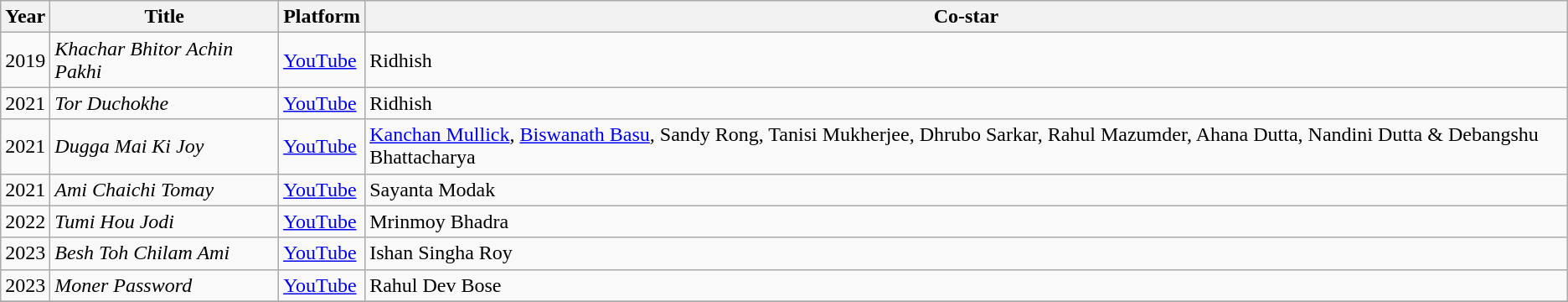<table class= "wikitable sortable">
<tr>
<th>Year</th>
<th>Title</th>
<th>Platform</th>
<th>Co-star</th>
</tr>
<tr>
<td>2019</td>
<td><em>Khachar Bhitor Achin Pakhi</em></td>
<td><a href='#'>YouTube</a></td>
<td>Ridhish</td>
</tr>
<tr>
<td>2021</td>
<td><em>Tor Duchokhe</em></td>
<td><a href='#'>YouTube</a></td>
<td>Ridhish</td>
</tr>
<tr>
<td>2021</td>
<td><em>Dugga Mai Ki Joy</em></td>
<td><a href='#'>YouTube</a></td>
<td><a href='#'>Kanchan Mullick</a>, <a href='#'>Biswanath Basu</a>, Sandy Rong, Tanisi Mukherjee, Dhrubo Sarkar, Rahul Mazumder, Ahana Dutta, Nandini Dutta & Debangshu Bhattacharya</td>
</tr>
<tr>
<td>2021</td>
<td><em>Ami Chaichi Tomay</em></td>
<td><a href='#'>YouTube</a></td>
<td>Sayanta Modak</td>
</tr>
<tr>
<td>2022</td>
<td><em>Tumi Hou Jodi</em></td>
<td><a href='#'>YouTube</a></td>
<td>Mrinmoy Bhadra</td>
</tr>
<tr>
<td>2023</td>
<td><em>Besh Toh Chilam Ami</em></td>
<td><a href='#'>YouTube</a></td>
<td>Ishan Singha Roy</td>
</tr>
<tr>
<td>2023</td>
<td><em>Moner Password</em></td>
<td><a href='#'>YouTube</a></td>
<td>Rahul Dev Bose</td>
</tr>
<tr>
</tr>
</table>
